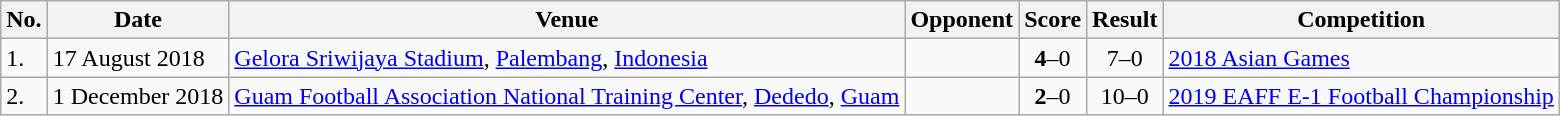<table class="wikitable">
<tr>
<th>No.</th>
<th>Date</th>
<th>Venue</th>
<th>Opponent</th>
<th>Score</th>
<th>Result</th>
<th>Competition</th>
</tr>
<tr>
<td>1.</td>
<td>17 August 2018</td>
<td><a href='#'>Gelora Sriwijaya Stadium</a>, <a href='#'>Palembang</a>, <a href='#'>Indonesia</a></td>
<td></td>
<td align=center><strong>4</strong>–0</td>
<td align=center>7–0</td>
<td><a href='#'>2018 Asian Games</a></td>
</tr>
<tr>
<td>2.</td>
<td>1 December 2018</td>
<td><a href='#'>Guam Football Association National Training Center</a>, <a href='#'>Dededo</a>, <a href='#'>Guam</a></td>
<td></td>
<td align=center><strong>2</strong>–0</td>
<td align=center>10–0</td>
<td><a href='#'>2019 EAFF E-1 Football Championship</a></td>
</tr>
</table>
